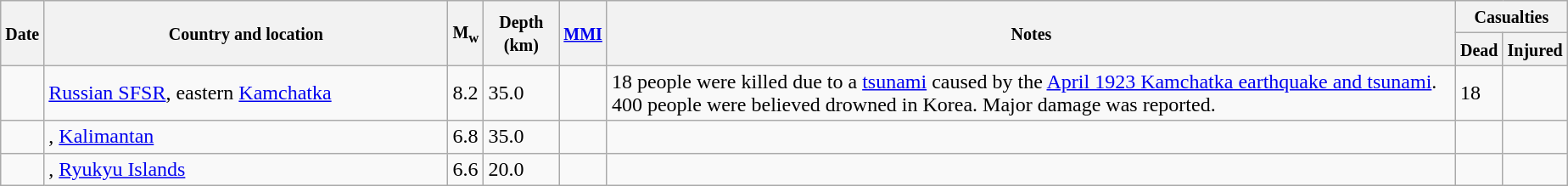<table class="wikitable sortable sort-under" style="border:1px black; margin-left:1em;">
<tr>
<th rowspan="2"><small>Date</small></th>
<th rowspan="2" style="width: 310px"><small>Country and location</small></th>
<th rowspan="2"><small>M<sub>w</sub></small></th>
<th rowspan="2"><small>Depth (km)</small></th>
<th rowspan="2"><small><a href='#'>MMI</a></small></th>
<th rowspan="2" class="unsortable"><small>Notes</small></th>
<th colspan="2"><small>Casualties</small></th>
</tr>
<tr>
<th><small>Dead</small></th>
<th><small>Injured</small></th>
</tr>
<tr>
<td></td>
<td> <a href='#'>Russian SFSR</a>, eastern <a href='#'>Kamchatka</a></td>
<td>8.2</td>
<td>35.0</td>
<td></td>
<td>18 people were killed due to a <a href='#'>tsunami</a> caused by the <a href='#'>April 1923 Kamchatka earthquake and tsunami</a>. 400 people were believed drowned in Korea. Major damage was reported.</td>
<td>18</td>
<td></td>
</tr>
<tr>
<td></td>
<td>, <a href='#'>Kalimantan</a></td>
<td>6.8</td>
<td>35.0</td>
<td></td>
<td></td>
<td></td>
<td></td>
</tr>
<tr>
<td></td>
<td>, <a href='#'>Ryukyu Islands</a></td>
<td>6.6</td>
<td>20.0</td>
<td></td>
<td></td>
<td></td>
<td></td>
</tr>
</table>
